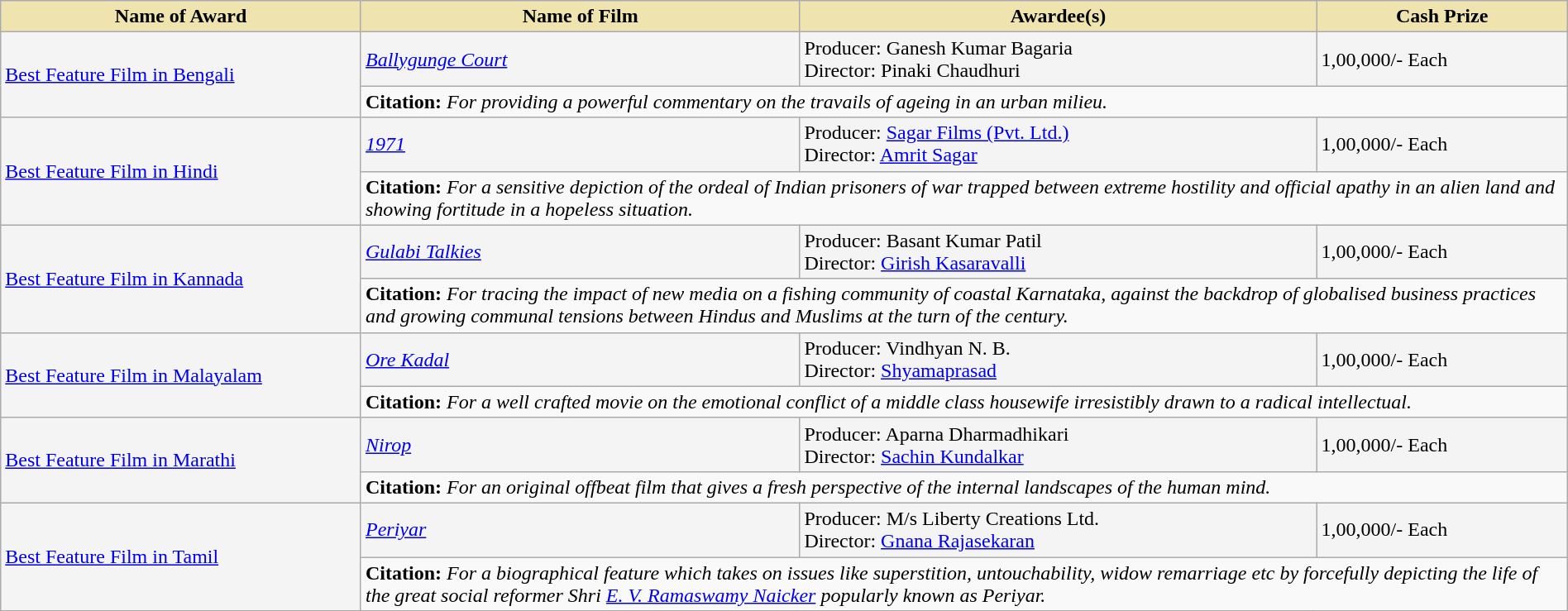<table class="wikitable" style="width:100%;">
<tr>
<th style="background-color:#EFE4B0;width:23%;">Name of Award</th>
<th style="background-color:#EFE4B0;width:28%;">Name of Film</th>
<th style="background-color:#EFE4B0;width:33%;">Awardee(s)</th>
<th style="background-color:#EFE4B0;width:16%;">Cash Prize</th>
</tr>
<tr style="background:#F4F4F4">
<td rowspan="2"><a href='#'>Best Feature Film in Bengali</a></td>
<td><em><a href='#'>Ballygunge Court</a></em></td>
<td>Producer: Ganesh Kumar Bagaria<br>Director: Pinaki Chaudhuri</td>
<td> 1,00,000/- Each</td>
</tr>
<tr style="background:#F9F9F9">
<td colspan="3"><strong>Citation:</strong> <em>For providing a powerful commentary on the travails of ageing in an urban milieu.</em></td>
</tr>
<tr style="background:#F4F4F4">
<td rowspan="2"><a href='#'>Best Feature Film in Hindi</a></td>
<td><em><a href='#'>1971</a></em></td>
<td>Producer: <a href='#'>Sagar Films (Pvt. Ltd.)</a><br>Director: <a href='#'>Amrit Sagar</a></td>
<td> 1,00,000/- Each</td>
</tr>
<tr style="background:#F9F9F9">
<td colspan="3"><strong>Citation:</strong> <em>For a sensitive depiction of the ordeal of Indian prisoners of war trapped between extreme hostility and official apathy in an alien land and showing fortitude in a hopeless situation.</em></td>
</tr>
<tr style="background:#F4F4F4">
<td rowspan="2"><a href='#'>Best Feature Film in Kannada</a></td>
<td><em><a href='#'>Gulabi Talkies</a></em></td>
<td>Producer: Basant Kumar Patil<br>Director: <a href='#'>Girish Kasaravalli</a></td>
<td> 1,00,000/- Each</td>
</tr>
<tr style="background:#F9F9F9">
<td colspan="3"><strong>Citation:</strong> <em>For tracing the impact of new media on a fishing community of coastal Karnataka, against the backdrop of globalised business practices and growing communal tensions between Hindus and Muslims at the turn of the century.</em></td>
</tr>
<tr style="background:#F4F4F4">
<td rowspan="2"><a href='#'>Best Feature Film in Malayalam</a></td>
<td><em><a href='#'>Ore Kadal</a></em></td>
<td>Producer: Vindhyan N. B.<br>Director: <a href='#'>Shyamaprasad</a></td>
<td> 1,00,000/- Each</td>
</tr>
<tr style="background:#F9F9F9">
<td colspan="3"><strong>Citation:</strong> <em>For a well crafted movie on the emotional conflict of a middle class housewife irresistibly drawn to a radical intellectual.</em></td>
</tr>
<tr style="background:#F4F4F4">
<td rowspan="2"><a href='#'>Best Feature Film in Marathi</a></td>
<td><em><a href='#'>Nirop</a></em></td>
<td>Producer: Aparna Dharmadhikari<br>Director: <a href='#'>Sachin Kundalkar</a></td>
<td> 1,00,000/- Each</td>
</tr>
<tr style="background:#F9F9F9">
<td colspan="3"><strong>Citation:</strong> <em>For an original offbeat film that gives a fresh perspective of the internal landscapes of the human mind.</em></td>
</tr>
<tr style="background:#F4F4F4">
<td rowspan="2"><a href='#'>Best Feature Film in Tamil</a></td>
<td><em><a href='#'>Periyar</a></em></td>
<td>Producer: M/s Liberty Creations Ltd.<br>Director: <a href='#'>Gnana Rajasekaran</a></td>
<td> 1,00,000/- Each</td>
</tr>
<tr style="background:#F9F9F9">
<td colspan="3"><strong>Citation:</strong> <em>For a biographical feature which takes on issues like superstition, untouchability, widow remarriage etc by forcefully depicting the life of the great social reformer Shri <a href='#'>E. V. Ramaswamy Naicker</a> popularly known as Periyar.</em></td>
</tr>
</table>
